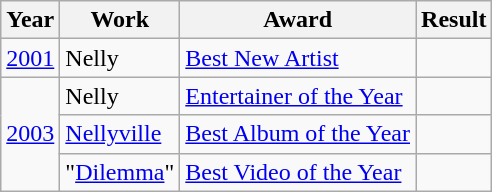<table class="wikitable">
<tr>
<th>Year</th>
<th>Work</th>
<th>Award</th>
<th>Result</th>
</tr>
<tr>
<td><a href='#'>2001</a></td>
<td>Nelly</td>
<td><a href='#'>Best New Artist</a></td>
<td></td>
</tr>
<tr>
<td rowspan="3"><a href='#'>2003</a></td>
<td>Nelly</td>
<td><a href='#'>Entertainer of the Year</a></td>
<td></td>
</tr>
<tr>
<td><a href='#'>Nellyville</a></td>
<td><a href='#'>Best Album of the Year</a></td>
<td></td>
</tr>
<tr>
<td>"<a href='#'>Dilemma</a>"</td>
<td><a href='#'>Best Video of the Year</a></td>
<td></td>
</tr>
</table>
